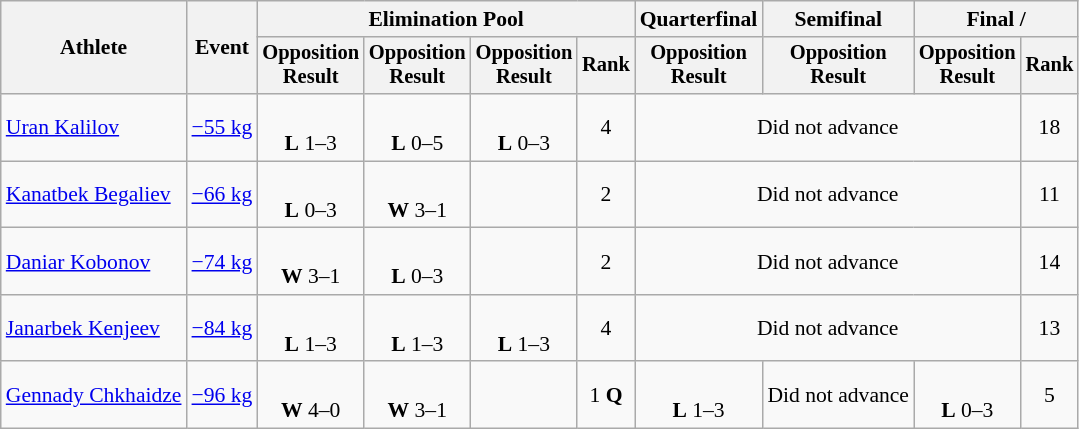<table class="wikitable" style="font-size:90%">
<tr>
<th rowspan="2">Athlete</th>
<th rowspan="2">Event</th>
<th colspan=4>Elimination Pool</th>
<th>Quarterfinal</th>
<th>Semifinal</th>
<th colspan=2>Final / </th>
</tr>
<tr style="font-size: 95%">
<th>Opposition<br>Result</th>
<th>Opposition<br>Result</th>
<th>Opposition<br>Result</th>
<th>Rank</th>
<th>Opposition<br>Result</th>
<th>Opposition<br>Result</th>
<th>Opposition<br>Result</th>
<th>Rank</th>
</tr>
<tr align=center>
<td align=left><a href='#'>Uran Kalilov</a></td>
<td align=left><a href='#'>−55 kg</a></td>
<td><br><strong>L</strong> 1–3 <sup></sup></td>
<td><br><strong>L</strong> 0–5 <sup></sup></td>
<td><br><strong>L</strong> 0–3 <sup></sup></td>
<td>4</td>
<td colspan=3>Did not advance</td>
<td>18</td>
</tr>
<tr align=center>
<td align=left><a href='#'>Kanatbek Begaliev</a></td>
<td align=left><a href='#'>−66 kg</a></td>
<td><br><strong>L</strong> 0–3 <sup></sup></td>
<td><br><strong>W</strong> 3–1 <sup></sup></td>
<td></td>
<td>2</td>
<td colspan=3>Did not advance</td>
<td>11</td>
</tr>
<tr align=center>
<td align=left><a href='#'>Daniar Kobonov</a></td>
<td align=left><a href='#'>−74 kg</a></td>
<td><br><strong>W</strong> 3–1 <sup></sup></td>
<td><br><strong>L</strong> 0–3 <sup></sup></td>
<td></td>
<td>2</td>
<td colspan=3>Did not advance</td>
<td>14</td>
</tr>
<tr align=center>
<td align=left><a href='#'>Janarbek Kenjeev</a></td>
<td align=left><a href='#'>−84 kg</a></td>
<td><br><strong>L</strong> 1–3 <sup></sup></td>
<td><br><strong>L</strong> 1–3 <sup></sup></td>
<td><br><strong>L</strong> 1–3 <sup></sup></td>
<td>4</td>
<td colspan=3>Did not advance</td>
<td>13</td>
</tr>
<tr align=center>
<td align=left><a href='#'>Gennady Chkhaidze</a></td>
<td align=left><a href='#'>−96 kg</a></td>
<td><br><strong>W</strong> 4–0 <sup></sup></td>
<td><br><strong>W</strong> 3–1 <sup></sup></td>
<td></td>
<td>1 <strong>Q</strong></td>
<td><br><strong>L</strong> 1–3 <sup></sup></td>
<td>Did not advance</td>
<td><br><strong>L</strong> 0–3 <sup></sup></td>
<td>5</td>
</tr>
</table>
